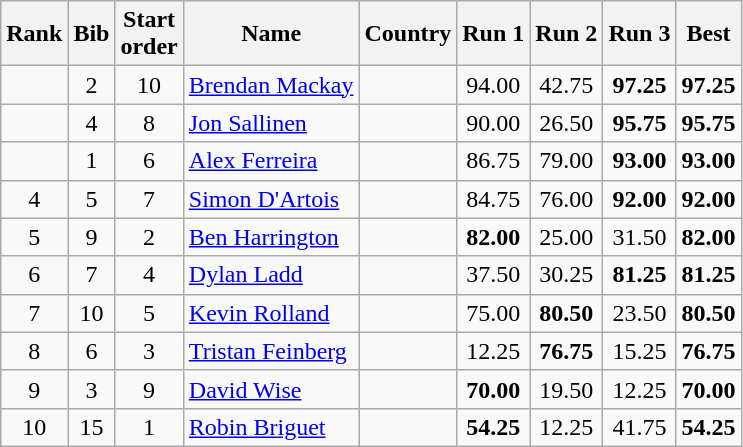<table class="wikitable sortable" style="text-align:center">
<tr>
<th>Rank</th>
<th>Bib</th>
<th>Start<br>order</th>
<th>Name</th>
<th>Country</th>
<th>Run 1</th>
<th>Run 2</th>
<th>Run 3</th>
<th>Best</th>
</tr>
<tr>
<td></td>
<td>2</td>
<td>10</td>
<td align=left><a href='#'>Brendan Mackay</a></td>
<td align=left></td>
<td>94.00</td>
<td>42.75</td>
<td><strong>97.25</strong></td>
<td><strong>97.25</strong></td>
</tr>
<tr>
<td></td>
<td>4</td>
<td>8</td>
<td align=left><a href='#'>Jon Sallinen</a></td>
<td align=left></td>
<td>90.00</td>
<td>26.50</td>
<td><strong>95.75</strong></td>
<td><strong>95.75</strong></td>
</tr>
<tr>
<td></td>
<td>1</td>
<td>6</td>
<td align=left><a href='#'>Alex Ferreira</a></td>
<td align=left></td>
<td>86.75</td>
<td>79.00</td>
<td><strong>93.00</strong></td>
<td><strong>93.00</strong></td>
</tr>
<tr>
<td>4</td>
<td>5</td>
<td>7</td>
<td align=left><a href='#'>Simon D'Artois</a></td>
<td align=left></td>
<td>84.75</td>
<td>76.00</td>
<td><strong>92.00</strong></td>
<td><strong>92.00</strong></td>
</tr>
<tr>
<td>5</td>
<td>9</td>
<td>2</td>
<td align=left><a href='#'>Ben Harrington</a></td>
<td align=left></td>
<td><strong>82.00</strong></td>
<td>25.00</td>
<td>31.50</td>
<td><strong>82.00</strong></td>
</tr>
<tr>
<td>6</td>
<td>7</td>
<td>4</td>
<td align=left><a href='#'>Dylan Ladd</a></td>
<td align=left></td>
<td>37.50</td>
<td>30.25</td>
<td><strong>81.25</strong></td>
<td><strong>81.25</strong></td>
</tr>
<tr>
<td>7</td>
<td>10</td>
<td>5</td>
<td align=left><a href='#'>Kevin Rolland</a></td>
<td align=left></td>
<td>75.00</td>
<td><strong>80.50</strong></td>
<td>23.50</td>
<td><strong>80.50</strong></td>
</tr>
<tr>
<td>8</td>
<td>6</td>
<td>3</td>
<td align=left><a href='#'>Tristan Feinberg</a></td>
<td align=left></td>
<td>12.25</td>
<td><strong>76.75</strong></td>
<td>15.25</td>
<td><strong>76.75</strong></td>
</tr>
<tr>
<td>9</td>
<td>3</td>
<td>9</td>
<td align=left><a href='#'>David Wise</a></td>
<td align=left></td>
<td><strong>70.00</strong></td>
<td>19.50</td>
<td>12.25</td>
<td><strong>70.00</strong></td>
</tr>
<tr>
<td>10</td>
<td>15</td>
<td>1</td>
<td align=left><a href='#'>Robin Briguet</a></td>
<td align=left></td>
<td><strong>54.25</strong></td>
<td>12.25</td>
<td>41.75</td>
<td><strong>54.25</strong></td>
</tr>
</table>
